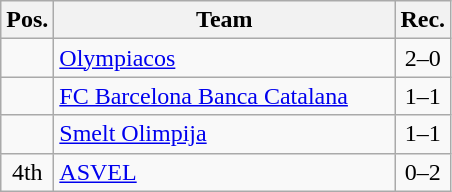<table class="wikitable" style="text-align:center">
<tr>
<th width=25>Pos.</th>
<th width=220>Team</th>
<th width=25>Rec.</th>
</tr>
<tr>
<td></td>
<td align=left> <a href='#'>Olympiacos</a></td>
<td>2–0</td>
</tr>
<tr>
<td></td>
<td align=left> <a href='#'>FC Barcelona Banca Catalana</a></td>
<td>1–1</td>
</tr>
<tr>
<td></td>
<td align=left> <a href='#'>Smelt Olimpija</a></td>
<td>1–1</td>
</tr>
<tr>
<td>4th</td>
<td align=left> <a href='#'>ASVEL</a></td>
<td>0–2</td>
</tr>
</table>
